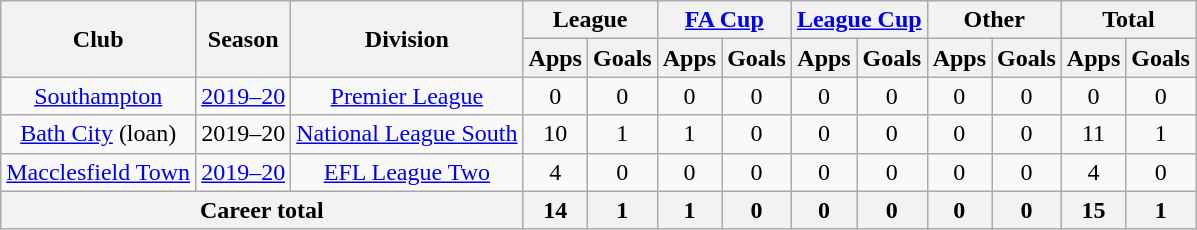<table class="wikitable" style="text-align:center;">
<tr>
<th rowspan="2">Club</th>
<th rowspan="2">Season</th>
<th rowspan="2">Division</th>
<th colspan="2">League</th>
<th colspan="2"><a href='#'>FA Cup</a></th>
<th colspan="2"><a href='#'>League Cup</a></th>
<th colspan="2">Other</th>
<th colspan="2">Total</th>
</tr>
<tr>
<th>Apps</th>
<th>Goals</th>
<th>Apps</th>
<th>Goals</th>
<th>Apps</th>
<th>Goals</th>
<th>Apps</th>
<th>Goals</th>
<th>Apps</th>
<th>Goals</th>
</tr>
<tr>
<td><a href='#'>Southampton</a></td>
<td><a href='#'>2019–20</a></td>
<td><a href='#'>Premier League</a></td>
<td>0</td>
<td>0</td>
<td>0</td>
<td>0</td>
<td>0</td>
<td>0</td>
<td>0</td>
<td>0</td>
<td>0</td>
<td>0</td>
</tr>
<tr>
<td><a href='#'>Bath City</a> (loan)</td>
<td>2019–20</td>
<td><a href='#'>National League South</a></td>
<td>10</td>
<td>1</td>
<td>1</td>
<td>0</td>
<td>0</td>
<td>0</td>
<td>0</td>
<td>0</td>
<td>11</td>
<td>1</td>
</tr>
<tr>
<td><a href='#'>Macclesfield Town</a></td>
<td><a href='#'>2019–20</a></td>
<td><a href='#'>EFL League Two</a></td>
<td>4</td>
<td>0</td>
<td>0</td>
<td>0</td>
<td>0</td>
<td>0</td>
<td>0</td>
<td>0</td>
<td>4</td>
<td>0</td>
</tr>
<tr>
<th colspan="3">Career total</th>
<th>14</th>
<th>1</th>
<th>1</th>
<th>0</th>
<th>0</th>
<th>0</th>
<th>0</th>
<th>0</th>
<th>15</th>
<th>1</th>
</tr>
</table>
